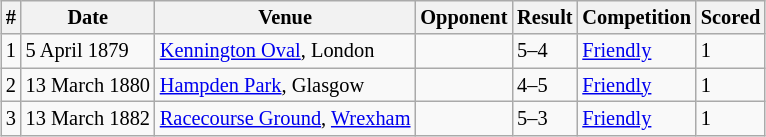<table class="wikitable collapsible" style="font-size:85%; text-align:left; margin:auto;">
<tr>
<th>#</th>
<th>Date</th>
<th>Venue</th>
<th>Opponent</th>
<th>Result</th>
<th>Competition</th>
<th>Scored</th>
</tr>
<tr>
<td>1</td>
<td>5 April 1879</td>
<td><a href='#'>Kennington Oval</a>, London</td>
<td></td>
<td>5–4</td>
<td><a href='#'>Friendly</a></td>
<td>1</td>
</tr>
<tr>
<td>2</td>
<td>13 March 1880</td>
<td><a href='#'>Hampden Park</a>, Glasgow</td>
<td></td>
<td>4–5</td>
<td><a href='#'>Friendly</a></td>
<td>1</td>
</tr>
<tr>
<td>3</td>
<td>13 March 1882</td>
<td><a href='#'>Racecourse Ground</a>, <a href='#'>Wrexham</a></td>
<td></td>
<td>5–3</td>
<td><a href='#'>Friendly</a></td>
<td>1</td>
</tr>
</table>
